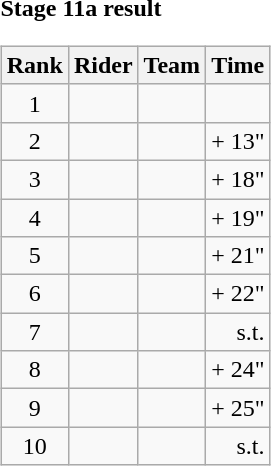<table>
<tr>
<td><strong>Stage 11a result</strong><br><table class="wikitable">
<tr>
<th scope="col">Rank</th>
<th scope="col">Rider</th>
<th scope="col">Team</th>
<th scope="col">Time</th>
</tr>
<tr>
<td style="text-align:center;">1</td>
<td></td>
<td></td>
<td style="text-align:right;"></td>
</tr>
<tr>
<td style="text-align:center;">2</td>
<td></td>
<td></td>
<td style="text-align:right;">+ 13"</td>
</tr>
<tr>
<td style="text-align:center;">3</td>
<td></td>
<td></td>
<td style="text-align:right;">+ 18"</td>
</tr>
<tr>
<td style="text-align:center;">4</td>
<td></td>
<td></td>
<td style="text-align:right;">+ 19"</td>
</tr>
<tr>
<td style="text-align:center;">5</td>
<td></td>
<td></td>
<td style="text-align:right;">+ 21"</td>
</tr>
<tr>
<td style="text-align:center;">6</td>
<td></td>
<td></td>
<td style="text-align:right;">+ 22"</td>
</tr>
<tr>
<td style="text-align:center;">7</td>
<td></td>
<td></td>
<td style="text-align:right;">s.t.</td>
</tr>
<tr>
<td style="text-align:center;">8</td>
<td></td>
<td></td>
<td style="text-align:right;">+ 24"</td>
</tr>
<tr>
<td style="text-align:center;">9</td>
<td></td>
<td></td>
<td style="text-align:right;">+ 25"</td>
</tr>
<tr>
<td style="text-align:center;">10</td>
<td></td>
<td></td>
<td style="text-align:right;">s.t.</td>
</tr>
</table>
</td>
</tr>
</table>
